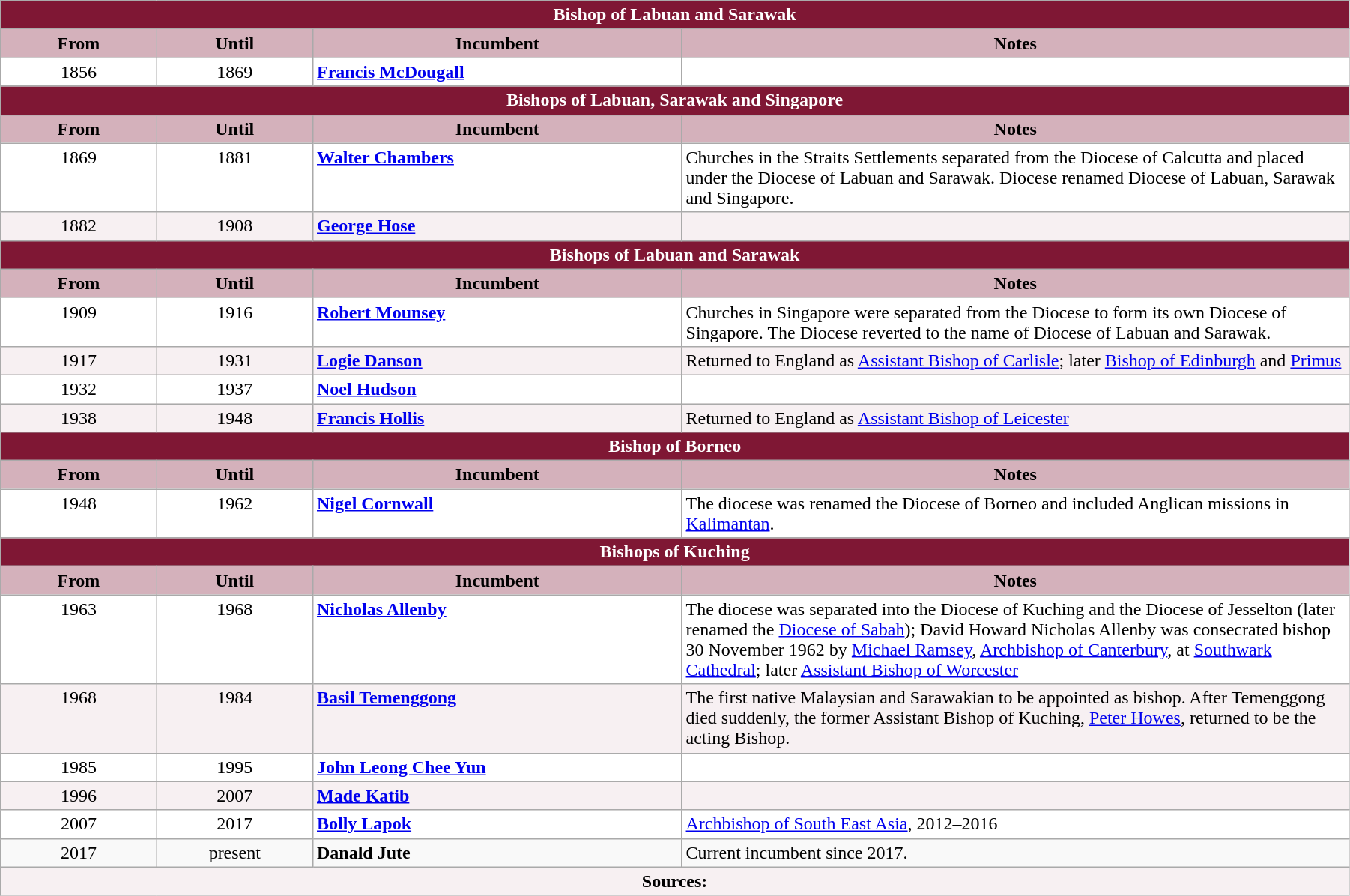<table class="wikitable" style="width: 95%;">
<tr>
<th colspan="4" style="background-color: #7F1734; color: white;">Bishop of Labuan and Sarawak</th>
</tr>
<tr>
<th style="background-color: #D4B1BB; width: 11%;">From</th>
<th style="background-color: #D4B1BB; width: 11%;">Until</th>
<th style="background-color: #D4B1BB; width: 26%;">Incumbent</th>
<th style="background-color: #D4B1BB; width: 47%;">Notes</th>
</tr>
<tr valign="top" style="background-color: white;">
<td style="text-align: center;">1856</td>
<td style="text-align: center;">1869</td>
<td><strong><a href='#'>Francis McDougall</a></strong></td>
<td></td>
</tr>
<tr>
<th colspan="4" style="background-color: #7F1734; color: white;">Bishops of Labuan, Sarawak and Singapore</th>
</tr>
<tr>
<th style="background-color: #D4B1BB;">From</th>
<th style="background-color: #D4B1BB;">Until</th>
<th style="background-color: #D4B1BB;">Incumbent</th>
<th style="background-color: #D4B1BB;">Notes</th>
</tr>
<tr valign="top" style="background-color: white;">
<td style="text-align: center;">1869</td>
<td style="text-align: center;">1881</td>
<td><strong><a href='#'>Walter Chambers</a></strong></td>
<td>Churches in the Straits Settlements separated from the Diocese of Calcutta and placed under the Diocese of Labuan and Sarawak. Diocese renamed Diocese of Labuan, Sarawak and Singapore.</td>
</tr>
<tr valign="top" style="background-color: #F7F0F2;">
<td style="text-align: center;">1882</td>
<td style="text-align: center;">1908</td>
<td><strong><a href='#'>George Hose</a></strong></td>
<td></td>
</tr>
<tr>
<th colspan="4" style="background-color: #7F1734; color: white;">Bishops of Labuan and Sarawak</th>
</tr>
<tr>
<th style="background-color: #D4B1BB;">From</th>
<th style="background-color: #D4B1BB;">Until</th>
<th style="background-color: #D4B1BB;">Incumbent</th>
<th style="background-color: #D4B1BB;">Notes</th>
</tr>
<tr valign="top" style="background-color: white;">
<td style="text-align: center;">1909</td>
<td style="text-align: center;">1916</td>
<td><strong><a href='#'>Robert Mounsey</a></strong></td>
<td>Churches in Singapore were separated from the Diocese to form its own Diocese of Singapore. The Diocese reverted to the name of Diocese of Labuan and Sarawak.</td>
</tr>
<tr valign="top" style="background-color: #F7F0F2;">
<td style="text-align: center;">1917</td>
<td style="text-align: center;">1931</td>
<td><strong><a href='#'>Logie Danson</a></strong></td>
<td>Returned to England as <a href='#'>Assistant Bishop of Carlisle</a>; later <a href='#'>Bishop of Edinburgh</a> and <a href='#'>Primus</a></td>
</tr>
<tr valign="top" style="background-color: white;">
<td style="text-align: center;">1932</td>
<td style="text-align: center;">1937</td>
<td><strong><a href='#'>Noel Hudson</a></strong></td>
<td></td>
</tr>
<tr valign="top" style="background-color: #F7F0F2;">
<td style="text-align: center;">1938</td>
<td style="text-align: center;">1948</td>
<td><strong><a href='#'>Francis Hollis</a></strong></td>
<td>Returned to England as <a href='#'>Assistant Bishop of Leicester</a></td>
</tr>
<tr>
<th colspan="4" style="background-color: #7F1734; color: white;">Bishop of Borneo</th>
</tr>
<tr>
<th style="background-color: #D4B1BB;">From</th>
<th style="background-color: #D4B1BB;">Until</th>
<th style="background-color: #D4B1BB;">Incumbent</th>
<th style="background-color: #D4B1BB;">Notes</th>
</tr>
<tr valign="top" style="background-color: white;">
<td style="text-align: center;">1948</td>
<td style="text-align: center;">1962</td>
<td><strong><a href='#'>Nigel Cornwall</a></strong></td>
<td>The diocese was renamed the Diocese of Borneo and included Anglican missions in <a href='#'>Kalimantan</a>.</td>
</tr>
<tr>
<th colspan="4" style="background-color: #7F1734; color: white;">Bishops of Kuching</th>
</tr>
<tr>
<th style="background-color: #D4B1BB;">From</th>
<th style="background-color: #D4B1BB;">Until</th>
<th style="background-color: #D4B1BB;">Incumbent</th>
<th style="background-color: #D4B1BB;">Notes</th>
</tr>
<tr valign="top" style="background-color: white;">
<td style="text-align: center;">1963</td>
<td style="text-align: center;">1968</td>
<td><strong><a href='#'>Nicholas Allenby</a></strong></td>
<td>The diocese was separated into the Diocese of Kuching and the Diocese of Jesselton (later renamed the <a href='#'>Diocese of Sabah</a>); David Howard Nicholas Allenby was consecrated bishop 30 November 1962 by <a href='#'>Michael Ramsey</a>, <a href='#'>Archbishop of Canterbury</a>, at <a href='#'>Southwark Cathedral</a>; later <a href='#'>Assistant Bishop of Worcester</a></td>
</tr>
<tr valign="top" style="background-color: #F7F0F2;">
<td style="text-align: center;">1968</td>
<td style="text-align: center;">1984</td>
<td><strong><a href='#'>Basil Temenggong</a></strong></td>
<td>The first native Malaysian and Sarawakian to be appointed as bishop. After Temenggong died suddenly, the former Assistant Bishop of Kuching, <a href='#'>Peter Howes</a>, returned to be the acting Bishop.</td>
</tr>
<tr valign="top" style="background-color: white;">
<td style="text-align: center;">1985</td>
<td style="text-align: center;">1995</td>
<td><strong><a href='#'>John Leong Chee Yun</a></strong></td>
<td></td>
</tr>
<tr valign="top" style="background-color: #F7F0F2;">
<td style="text-align: center;">1996</td>
<td style="text-align: center;">2007</td>
<td><strong><a href='#'>Made Katib</a></strong></td>
<td></td>
</tr>
<tr valign="top" style="background-color: white;">
<td style="text-align: center;">2007</td>
<td style="text-align: center;">2017</td>
<td><strong><a href='#'>Bolly Lapok</a></strong></td>
<td><a href='#'>Archbishop of South East Asia</a>, 2012–2016</td>
</tr>
<tr valign="top" style="backgrounf-color: white;">
<td style="text-align: center;">2017</td>
<td style="text-align: center;">present</td>
<td><strong>Danald Jute</strong></td>
<td>Current incumbent since 2017.</td>
</tr>
<tr valign="top" style="background-color: #F7F0F2;">
<td colspan="5" style="text-align: center;"><strong>Sources:</strong> </td>
</tr>
</table>
